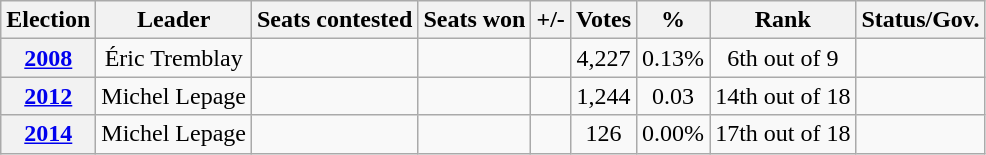<table class="wikitable">
<tr>
<th>Election</th>
<th>Leader</th>
<th>Seats contested</th>
<th>Seats won</th>
<th>+/-</th>
<th>Votes</th>
<th>%</th>
<th>Rank</th>
<th>Status/Gov.</th>
</tr>
<tr style="text-align:center;">
<th><a href='#'>2008</a></th>
<td>Éric Tremblay</td>
<td></td>
<td></td>
<td></td>
<td>4,227</td>
<td>0.13%</td>
<td> 6th out of 9</td>
<td></td>
</tr>
<tr style="text-align:center;">
<th><a href='#'>2012</a></th>
<td>Michel Lepage</td>
<td></td>
<td></td>
<td></td>
<td>1,244</td>
<td>0.03</td>
<td> 14th out of 18</td>
<td></td>
</tr>
<tr style="text-align:center;">
<th><a href='#'>2014</a></th>
<td>Michel Lepage</td>
<td></td>
<td></td>
<td></td>
<td>126</td>
<td>0.00%</td>
<td> 17th out of 18</td>
<td></td>
</tr>
</table>
